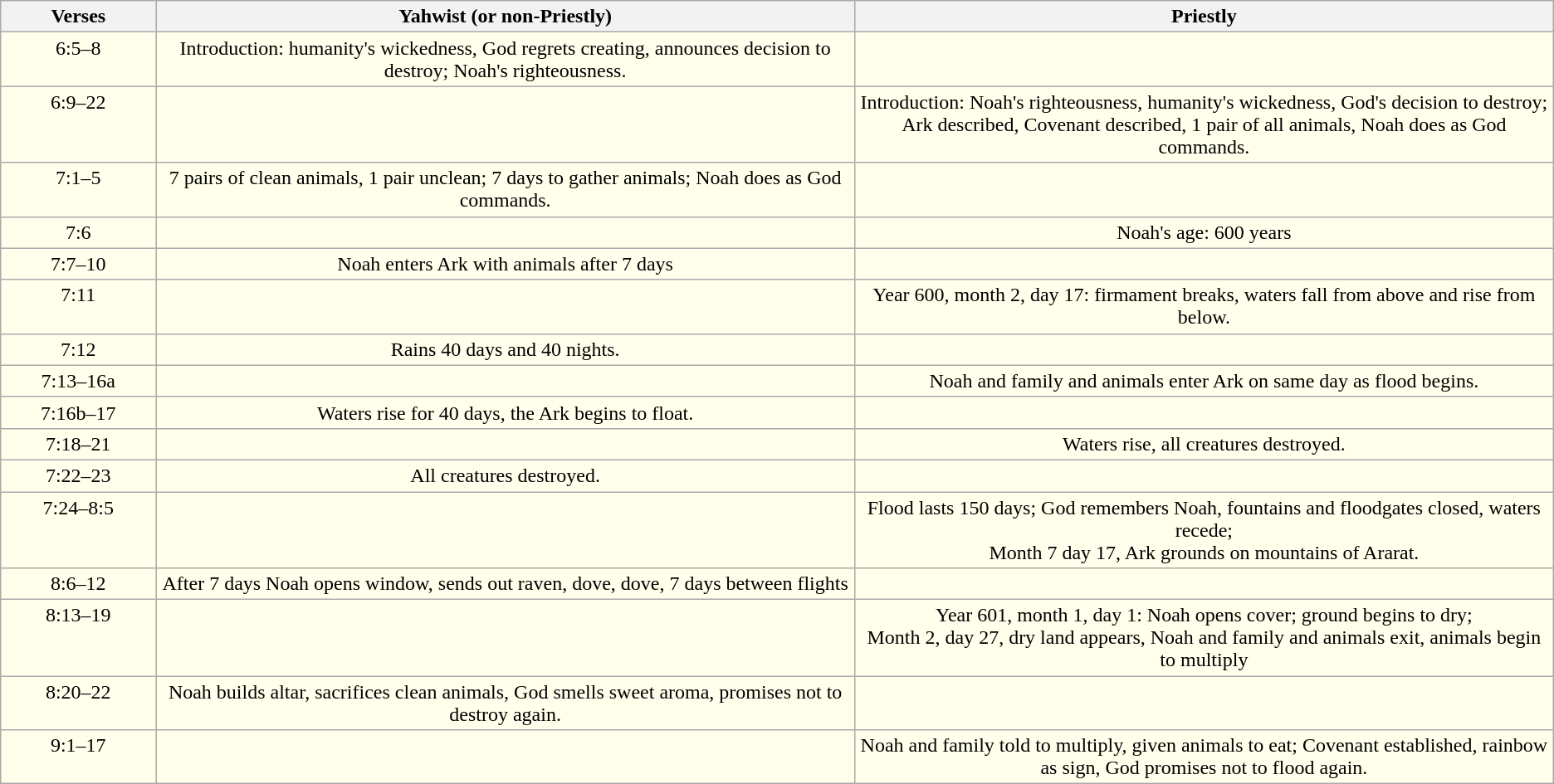<table class="wikitable" style="align: center;">
<tr>
<th style="width:10%;">Verses<br></th>
<th style="width:45%;">Yahwist (or non-Priestly)<br></th>
<th style="width:45%;">Priestly<br></th>
</tr>
<tr style="text-align:center; background:#ffffec; vertical-align:top;">
<td style="text-align:center;">6:5–8</td>
<td style="text-align:center;">Introduction: humanity's wickedness, God regrets creating, announces decision to destroy; Noah's righteousness.</td>
<td style="text-align:centre;"></td>
</tr>
<tr style="text-align:center; background:#ffffec; vertical-align:top;">
<td style="text-align:center;">6:9–22</td>
<td style="text-align:center;"></td>
<td style="text-align:centre;">Introduction: Noah's righteousness, humanity's wickedness, God's decision to destroy; Ark described, Covenant described, 1 pair of all animals, Noah does as God commands.</td>
</tr>
<tr style="text-align:center; background:#ffffec; vertical-align:top;">
<td style="text-align:center;">7:1–5</td>
<td style="text-align:center;">7 pairs of clean animals, 1 pair unclean; 7 days to gather animals; Noah does as God commands.</td>
<td style="text-align:centre;"></td>
</tr>
<tr style="text-align:center; background:#ffffec; vertical-align:top;">
<td style="text-align:center;">7:6</td>
<td style="text-align:center;"></td>
<td style="text-align:centre;">Noah's age: 600 years</td>
</tr>
<tr style="text-align:center; background:#ffffec; vertical-align:top;">
<td style="text-align:center;">7:7–10</td>
<td style="text-align:center;">Noah enters Ark with animals after 7 days</td>
<td style="text-align:centre;"></td>
</tr>
<tr style="text-align:center; background:#ffffec; vertical-align:top;">
<td style="text-align:center;">7:11</td>
<td style="text-align:center;"></td>
<td style="text-align:centre;">Year 600, month 2, day 17: firmament breaks, waters fall from above and rise from below.</td>
</tr>
<tr style="text-align:center; background:#ffffec; vertical-align:top;">
<td style="text-align:center;">7:12</td>
<td style="text-align:center;">Rains 40 days and 40 nights.</td>
<td style="text-align:centre;"></td>
</tr>
<tr style="text-align:center; background:#ffffec; vertical-align:top;">
<td style="text-align:center;">7:13–16a</td>
<td style="text-align:center;"></td>
<td style="text-align:centre;">Noah and family and animals enter Ark on same day as flood begins.</td>
</tr>
<tr style="text-align:center; background:#ffffec; vertical-align:top;">
<td style="text-align:center;">7:16b–17</td>
<td style="text-align:center;">Waters rise for 40 days, the Ark begins to float.</td>
<td style="text-align:centre;"></td>
</tr>
<tr style="text-align:center; background:#ffffec; vertical-align:top;">
<td style="text-align:center;">7:18–21</td>
<td style="text-align:center;"></td>
<td style="text-align:centre;">Waters rise, all creatures destroyed.</td>
</tr>
<tr style="text-align:center; background:#ffffec; vertical-align:top;">
<td style="text-align:center;">7:22–23</td>
<td style="text-align:center;">All creatures destroyed.</td>
<td style="text-align:centre;"></td>
</tr>
<tr style="text-align:center; background:#ffffec; vertical-align:top;">
<td style="text-align:center;">7:24–8:5</td>
<td style="text-align:center;"></td>
<td style="text-align:centre;">Flood lasts 150 days; God remembers Noah, fountains and floodgates closed, waters recede; <br>Month 7 day 17, Ark grounds on mountains of Ararat.</td>
</tr>
<tr style="text-align:center; background:#ffffec; vertical-align:top;">
<td style="text-align:center;">8:6–12</td>
<td style="text-align:center;">After 7 days Noah opens window, sends out raven, dove, dove, 7 days between flights</td>
<td style="text-align:centre;"></td>
</tr>
<tr style="text-align:center; background:#ffffec; vertical-align:top;">
<td style="text-align:center;">8:13–19</td>
<td style="text-align:center;"></td>
<td style="text-align:centre;">Year 601, month 1, day 1: Noah opens cover; ground begins to dry;<br>Month 2, day 27, dry land appears, Noah and family and animals exit, animals begin to multiply</td>
</tr>
<tr style="text-align:center; background:#ffffec; vertical-align:top;">
<td style="text-align:center;">8:20–22</td>
<td style="text-align:center;">Noah builds altar, sacrifices clean animals, God smells sweet aroma, promises not to destroy again.</td>
<td style="text-align:centre;"></td>
</tr>
<tr style="text-align:center; background:#ffffec; vertical-align:top;">
<td style="text-align:center;">9:1–17</td>
<td style="text-align:center;"></td>
<td style="text-align:centre;">Noah and family told to multiply, given animals to eat; Covenant established, rainbow as sign, God promises not to flood again.</td>
</tr>
</table>
